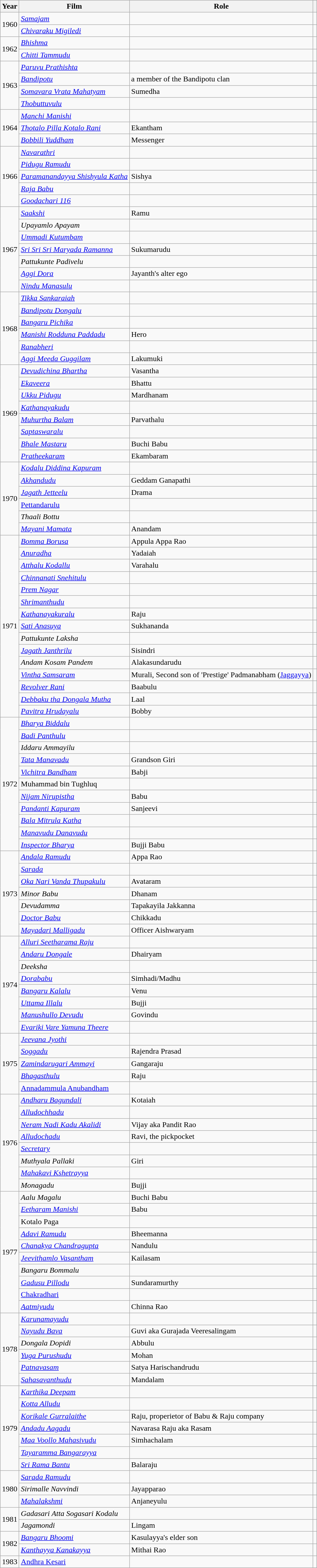<table class="wikitable">
<tr>
<th>Year</th>
<th>Film</th>
<th>Role</th>
<th scope="col" class="unsortable"></th>
</tr>
<tr>
<td rowspan="2">1960</td>
<td><em><a href='#'>Samajam</a></em></td>
<td></td>
<td></td>
</tr>
<tr>
<td><em><a href='#'>Chivaraku Migiledi</a></em></td>
<td></td>
<td></td>
</tr>
<tr>
<td rowspan="2">1962</td>
<td><em><a href='#'>Bhishma</a></em></td>
<td></td>
<td></td>
</tr>
<tr>
<td><em><a href='#'>Chitti Tammudu</a></em></td>
<td></td>
<td></td>
</tr>
<tr>
<td rowspan="4">1963</td>
<td><em><a href='#'>Paruvu Prathishta</a></em></td>
<td></td>
<td></td>
</tr>
<tr>
<td><a href='#'><em>Bandipotu</em></a></td>
<td>a member of the Bandipotu clan</td>
<td></td>
</tr>
<tr>
<td><em><a href='#'>Somavara Vrata Mahatyam</a></em></td>
<td>Sumedha</td>
<td></td>
</tr>
<tr>
<td><em><a href='#'>Thobuttuvulu</a></em></td>
<td></td>
<td></td>
</tr>
<tr>
<td rowspan="3">1964</td>
<td><em><a href='#'>Manchi Manishi</a></em></td>
<td></td>
<td></td>
</tr>
<tr>
<td><em><a href='#'>Thotalo Pilla Kotalo Rani</a></em></td>
<td>Ekantham</td>
<td></td>
</tr>
<tr>
<td><em><a href='#'>Bobbili Yuddham</a></em></td>
<td>Messenger</td>
<td></td>
</tr>
<tr>
<td rowspan="5">1966</td>
<td><em><a href='#'>Navarathri</a></em></td>
<td></td>
<td></td>
</tr>
<tr>
<td><em><a href='#'>Pidugu Ramudu</a></em></td>
<td></td>
<td></td>
</tr>
<tr>
<td><em><a href='#'>Paramanandayya Shishyula Katha</a></em></td>
<td>Sishya</td>
<td></td>
</tr>
<tr>
<td><em><a href='#'>Raja Babu</a></em></td>
<td></td>
<td></td>
</tr>
<tr>
<td><em><a href='#'>Goodachari 116</a></em></td>
<td></td>
<td></td>
</tr>
<tr>
<td rowspan="7">1967</td>
<td><em><a href='#'>Saakshi</a></em></td>
<td>Ramu</td>
<td></td>
</tr>
<tr>
<td><em>Upayamlo Apayam</em></td>
<td></td>
<td></td>
</tr>
<tr>
<td><em><a href='#'>Ummadi Kutumbam</a></em></td>
<td></td>
<td></td>
</tr>
<tr>
<td><em><a href='#'>Sri Sri Sri Maryada Ramanna</a></em></td>
<td>Sukumarudu</td>
<td></td>
</tr>
<tr>
<td><em>Pattukunte Padivelu</em></td>
<td></td>
<td></td>
</tr>
<tr>
<td><em><a href='#'>Aggi Dora</a></em></td>
<td>Jayanth's alter ego</td>
<td></td>
</tr>
<tr>
<td><em><a href='#'>Nindu Manasulu</a></em></td>
<td></td>
<td></td>
</tr>
<tr>
<td rowspan="6">1968</td>
<td><em><a href='#'>Tikka Sankaraiah</a></em></td>
<td></td>
<td></td>
</tr>
<tr>
<td><em><a href='#'>Bandipotu Dongalu</a></em></td>
<td></td>
<td></td>
</tr>
<tr>
<td><em><a href='#'>Bangaru Pichika</a></em></td>
<td></td>
<td></td>
</tr>
<tr>
<td><em><a href='#'>Manishi Rodduna Paddadu</a></em></td>
<td>Hero</td>
<td></td>
</tr>
<tr>
<td><em><a href='#'>Ranabheri</a></em></td>
<td></td>
<td></td>
</tr>
<tr>
<td><em><a href='#'>Aggi Meeda Guggilam</a></em></td>
<td>Lakumuki</td>
<td></td>
</tr>
<tr>
<td rowspan="8">1969</td>
<td><em><a href='#'>Devudichina Bhartha</a></em></td>
<td>Vasantha</td>
<td></td>
</tr>
<tr>
<td><em><a href='#'>Ekaveera</a></em></td>
<td>Bhattu</td>
<td></td>
</tr>
<tr>
<td><em><a href='#'>Ukku Pidugu</a></em></td>
<td>Mardhanam</td>
<td></td>
</tr>
<tr>
<td><em><a href='#'>Kathanayakudu</a></em></td>
<td></td>
<td></td>
</tr>
<tr>
<td><em><a href='#'>Muhurtha Balam</a></em></td>
<td>Parvathalu</td>
<td></td>
</tr>
<tr>
<td><em><a href='#'>Saptaswaralu</a></em></td>
<td></td>
<td></td>
</tr>
<tr>
<td><em><a href='#'>Bhale Mastaru</a></em></td>
<td>Buchi Babu</td>
<td></td>
</tr>
<tr>
<td><em><a href='#'>Pratheekaram</a></em></td>
<td>Ekambaram</td>
<td></td>
</tr>
<tr>
<td rowspan="6">1970</td>
<td><em><a href='#'>Kodalu Diddina Kapuram</a></em></td>
<td></td>
<td></td>
</tr>
<tr>
<td><em><a href='#'>Akhandudu</a></em></td>
<td>Geddam Ganapathi</td>
<td></td>
</tr>
<tr>
<td><em><a href='#'>Jagath Jetteelu</a></em></td>
<td>Drama</td>
<td></td>
</tr>
<tr>
<td><a href='#'>Pettandarulu</a></td>
<td></td>
<td></td>
</tr>
<tr>
<td><em>Thaali Bottu</em></td>
<td></td>
<td></td>
</tr>
<tr>
<td><em><a href='#'>Mayani Mamata</a></em></td>
<td>Anandam</td>
<td></td>
</tr>
<tr>
<td rowspan="15">1971</td>
<td><em><a href='#'>Bomma Borusa</a></em></td>
<td>Appula Appa Rao</td>
<td></td>
</tr>
<tr>
<td><em><a href='#'>Anuradha</a></em></td>
<td>Yadaiah</td>
<td></td>
</tr>
<tr>
<td><em><a href='#'>Atthalu Kodallu</a></em></td>
<td>Varahalu</td>
<td></td>
</tr>
<tr>
<td><em><a href='#'>Chinnanati Snehitulu</a></em></td>
<td></td>
<td></td>
</tr>
<tr>
<td><em><a href='#'>Prem Nagar</a></em></td>
<td></td>
<td></td>
</tr>
<tr>
<td><em><a href='#'>Shrimanthudu</a></em></td>
<td></td>
<td></td>
</tr>
<tr>
<td><em><a href='#'>Kathanayakuralu</a></em></td>
<td>Raju</td>
<td></td>
</tr>
<tr>
<td><em><a href='#'>Sati Anasuya</a></em></td>
<td>Sukhananda</td>
<td></td>
</tr>
<tr>
<td><em>Pattukunte Laksha</em></td>
<td></td>
<td></td>
</tr>
<tr>
<td><em><a href='#'>Jagath Janthrilu</a></em></td>
<td>Sisindri</td>
<td></td>
</tr>
<tr>
<td><em>Andam Kosam Pandem</em></td>
<td>Alakasundarudu</td>
<td></td>
</tr>
<tr>
<td><em><a href='#'>Vintha Samsaram</a></em></td>
<td>Murali, Second son of 'Prestige' Padmanabham (<a href='#'>Jaggayya</a>)</td>
<td></td>
</tr>
<tr>
<td><em><a href='#'>Revolver Rani</a></em></td>
<td>Baabulu</td>
<td></td>
</tr>
<tr>
<td><em><a href='#'>Debbaku tha Dongala Mutha</a></em></td>
<td>Laal</td>
<td></td>
</tr>
<tr>
<td><em><a href='#'>Pavitra Hrudayalu</a></em></td>
<td>Bobby</td>
<td></td>
</tr>
<tr>
<td rowspan="11">1972</td>
<td><em><a href='#'>Bharya Biddalu</a></em></td>
<td></td>
<td></td>
</tr>
<tr>
<td><em><a href='#'>Badi Panthulu</a></em></td>
<td></td>
<td></td>
</tr>
<tr>
<td><em>Iddaru Ammayilu</em></td>
<td></td>
<td></td>
</tr>
<tr>
<td><em><a href='#'>Tata Manavadu</a></em></td>
<td>Grandson Giri</td>
<td></td>
</tr>
<tr>
<td><em><a href='#'>Vichitra Bandham</a></em></td>
<td>Babji</td>
<td></td>
</tr>
<tr>
<td>Muhammad bin Tughluq</td>
<td></td>
<td></td>
</tr>
<tr>
<td><em><a href='#'>Nijam Nirupistha</a></em></td>
<td>Babu</td>
<td></td>
</tr>
<tr>
<td><a href='#'><em>Pandanti</em> <em>Kapuram</em></a></td>
<td>Sanjeevi</td>
<td></td>
</tr>
<tr>
<td><em><a href='#'>Bala Mitrula Katha</a></em></td>
<td></td>
<td></td>
</tr>
<tr>
<td><em><a href='#'>Manavudu Danavudu</a></em></td>
<td></td>
<td></td>
</tr>
<tr>
<td><em><a href='#'>Inspector Bharya</a></em></td>
<td>Bujji Babu</td>
<td></td>
</tr>
<tr>
<td rowspan="7">1973</td>
<td><em><a href='#'>Andala Ramudu</a></em></td>
<td>Appa Rao</td>
<td></td>
</tr>
<tr>
<td><em><a href='#'>Sarada</a></em></td>
<td></td>
<td></td>
</tr>
<tr>
<td><em><a href='#'>Oka Nari Vanda Thupakulu</a></em></td>
<td>Avataram</td>
<td></td>
</tr>
<tr>
<td><em>Minor Babu</em></td>
<td>Dhanam</td>
<td></td>
</tr>
<tr>
<td><em>Devudamma</em></td>
<td>Tapakayila Jakkanna</td>
<td></td>
</tr>
<tr>
<td><em><a href='#'>Doctor Babu</a></em></td>
<td>Chikkadu</td>
<td></td>
</tr>
<tr>
<td><em><a href='#'>Mayadari Malligadu</a></em></td>
<td>Officer Aishwaryam</td>
<td></td>
</tr>
<tr>
<td rowspan="8">1974</td>
<td><em><a href='#'>Alluri Seetharama Raju</a></em></td>
<td></td>
<td></td>
</tr>
<tr>
<td><em><a href='#'>Andaru Dongale</a></em></td>
<td>Dhairyam</td>
<td></td>
</tr>
<tr>
<td><em>Deeksha</em></td>
<td></td>
<td></td>
</tr>
<tr>
<td><em><a href='#'>Dorababu</a></em></td>
<td>Simhadi/Madhu</td>
<td></td>
</tr>
<tr>
<td><em><a href='#'>Bangaru Kalalu</a></em></td>
<td>Venu</td>
<td></td>
</tr>
<tr>
<td><em><a href='#'>Uttama Illalu</a></em></td>
<td>Bujji</td>
<td></td>
</tr>
<tr>
<td><em><a href='#'>Manushullo Devudu</a></em></td>
<td>Govindu</td>
<td></td>
</tr>
<tr>
<td><em><a href='#'>Evariki Vare Yamuna Theere</a></em></td>
<td></td>
<td></td>
</tr>
<tr>
<td rowspan="5">1975</td>
<td><em><a href='#'>Jeevana Jyothi</a></em></td>
<td></td>
<td></td>
</tr>
<tr>
<td><em><a href='#'>Soggadu</a></em></td>
<td>Rajendra Prasad</td>
<td></td>
</tr>
<tr>
<td><em><a href='#'>Zamindarugari Ammayi</a></em></td>
<td>Gangaraju</td>
<td></td>
</tr>
<tr>
<td><em><a href='#'>Bhagasthulu</a></em></td>
<td>Raju</td>
<td></td>
</tr>
<tr>
<td><a href='#'>Annadammula Anubandham</a></td>
<td></td>
<td></td>
</tr>
<tr>
<td rowspan="8">1976</td>
<td><em><a href='#'>Andharu Bagundali</a></em></td>
<td>Kotaiah</td>
<td></td>
</tr>
<tr>
<td><em><a href='#'>Alludochhadu</a></em></td>
<td></td>
<td></td>
</tr>
<tr>
<td><em><a href='#'>Neram Nadi Kadu Akalidi</a></em></td>
<td>Vijay aka Pandit Rao</td>
<td></td>
</tr>
<tr>
<td><em><a href='#'>Alludochadu</a></em></td>
<td>Ravi, the pickpocket</td>
<td></td>
</tr>
<tr>
<td><em><a href='#'>Secretary</a></em></td>
<td></td>
<td></td>
</tr>
<tr>
<td><em>Muthyala Pallaki</em></td>
<td>Giri</td>
<td></td>
</tr>
<tr>
<td><em><a href='#'>Mahakavi Kshetrayya</a></em></td>
<td></td>
<td></td>
</tr>
<tr>
<td><em>Monagadu</em></td>
<td>Bujji</td>
<td></td>
</tr>
<tr>
<td rowspan="10">1977</td>
<td><em>Aalu Magalu</em></td>
<td>Buchi Babu</td>
<td></td>
</tr>
<tr>
<td><em><a href='#'>Eetharam Manishi</a></em></td>
<td>Babu</td>
<td></td>
</tr>
<tr>
<td>Kotalo Paga</td>
<td></td>
<td></td>
</tr>
<tr>
<td><em><a href='#'>Adavi Ramudu</a></em></td>
<td>Bheemanna</td>
<td></td>
</tr>
<tr>
<td><em><a href='#'>Chanakya Chandragupta</a></em></td>
<td>Nandulu</td>
<td></td>
</tr>
<tr>
<td><em><a href='#'>Jeevithamlo Vasantham</a></em></td>
<td>Kailasam</td>
<td></td>
</tr>
<tr>
<td><em>Bangaru Bommalu</em></td>
<td></td>
<td></td>
</tr>
<tr>
<td><em><a href='#'>Gadusu Pillodu</a></em></td>
<td>Sundaramurthy</td>
<td></td>
</tr>
<tr>
<td><a href='#'>Chakradhari</a></td>
<td></td>
<td></td>
</tr>
<tr>
<td><em><a href='#'>Aatmiyudu</a></em></td>
<td>Chinna Rao</td>
<td></td>
</tr>
<tr>
<td rowspan="6">1978</td>
<td><em><a href='#'>Karunamayudu</a></em></td>
<td></td>
<td></td>
</tr>
<tr>
<td><em><a href='#'>Nayudu Bava</a></em></td>
<td>Guvi aka Gurajada Veeresalingam</td>
<td></td>
</tr>
<tr>
<td><em>Dongala Dopidi</em></td>
<td>Abbulu</td>
<td></td>
</tr>
<tr>
<td><em><a href='#'>Yuga Purushudu</a></em></td>
<td>Mohan</td>
<td></td>
</tr>
<tr>
<td><em><a href='#'>Patnavasam</a></em></td>
<td>Satya Harischandrudu</td>
<td></td>
</tr>
<tr>
<td><em><a href='#'>Sahasavanthudu</a></em></td>
<td>Mandalam</td>
<td></td>
</tr>
<tr>
<td rowspan="7">1979</td>
<td><em><a href='#'>Karthika Deepam</a></em></td>
<td></td>
<td></td>
</tr>
<tr>
<td><em><a href='#'>Kotta Alludu</a></em></td>
<td></td>
<td></td>
</tr>
<tr>
<td><em><a href='#'>Korikale Gurralaithe</a></em></td>
<td>Raju, properietor of Babu & Raju company</td>
<td></td>
</tr>
<tr>
<td><em><a href='#'>Andadu Aagadu</a></em></td>
<td>Navarasa Raju aka Rasam</td>
<td></td>
</tr>
<tr>
<td><em><a href='#'>Maa Voollo Mahasivudu</a></em></td>
<td>Simhachalam</td>
<td></td>
</tr>
<tr>
<td><em><a href='#'>Tayaramma Bangarayya</a></em></td>
<td></td>
<td></td>
</tr>
<tr>
<td><em><a href='#'>Sri Rama Bantu</a></em></td>
<td>Balaraju</td>
<td></td>
</tr>
<tr>
<td rowspan="3">1980</td>
<td><em><a href='#'>Sarada Ramudu</a></em></td>
<td></td>
<td></td>
</tr>
<tr>
<td><em>Sirimalle Navvindi</em></td>
<td>Jayapparao</td>
<td></td>
</tr>
<tr>
<td><em><a href='#'>Mahalakshmi</a></em></td>
<td>Anjaneyulu</td>
<td></td>
</tr>
<tr>
<td rowspan="2">1981</td>
<td><em>Gadasari Atta Sogasari Kodalu</em></td>
<td></td>
<td></td>
</tr>
<tr>
<td><em>Jagamondi</em></td>
<td>Lingam</td>
<td></td>
</tr>
<tr>
<td rowspan="2">1982</td>
<td><em><a href='#'>Bangaru Bhoomi</a></em></td>
<td>Kasulayya's elder son</td>
<td></td>
</tr>
<tr>
<td><em><a href='#'>Kanthayya Kanakayya</a></em></td>
<td>Mithai Rao</td>
<td></td>
</tr>
<tr>
<td>1983</td>
<td><a href='#'>Andhra Kesari</a></td>
<td></td>
<td></td>
</tr>
</table>
